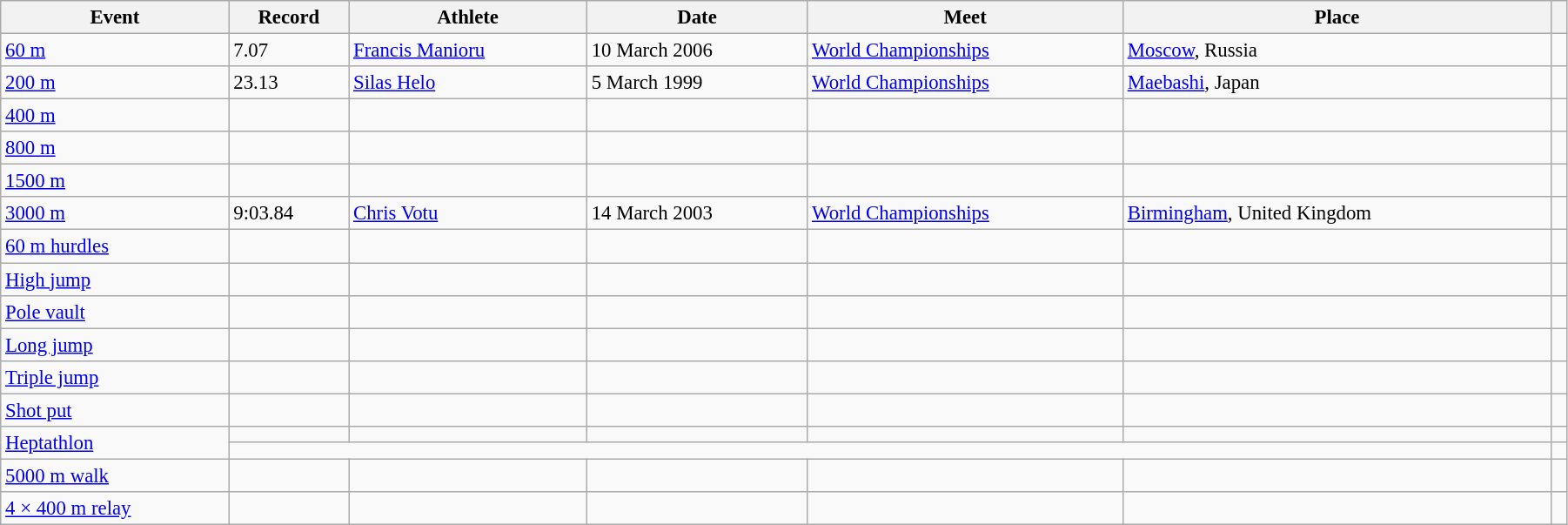<table class="wikitable" style="font-size:95%; width: 95%;">
<tr>
<th>Event</th>
<th>Record</th>
<th>Athlete</th>
<th>Date</th>
<th>Meet</th>
<th>Place</th>
<th></th>
</tr>
<tr>
<td><a href='#'>60 m</a></td>
<td>7.07</td>
<td><a href='#'>Francis Manioru</a></td>
<td>10 March 2006</td>
<td><a href='#'>World Championships</a></td>
<td><a href='#'>Moscow</a>, Russia</td>
<td></td>
</tr>
<tr>
<td><a href='#'>200 m</a></td>
<td>23.13</td>
<td><a href='#'>Silas Helo</a></td>
<td>5 March 1999</td>
<td><a href='#'>World Championships</a></td>
<td><a href='#'>Maebashi</a>, Japan</td>
<td></td>
</tr>
<tr>
<td><a href='#'>400 m</a></td>
<td></td>
<td></td>
<td></td>
<td></td>
<td></td>
<td></td>
</tr>
<tr>
<td><a href='#'>800 m</a></td>
<td></td>
<td></td>
<td></td>
<td></td>
<td></td>
<td></td>
</tr>
<tr>
<td><a href='#'>1500 m</a></td>
<td></td>
<td></td>
<td></td>
<td></td>
<td></td>
<td></td>
</tr>
<tr>
<td><a href='#'>3000 m</a></td>
<td>9:03.84</td>
<td><a href='#'>Chris Votu</a></td>
<td>14 March 2003</td>
<td><a href='#'>World Championships</a></td>
<td><a href='#'>Birmingham</a>, United Kingdom</td>
<td></td>
</tr>
<tr>
<td><a href='#'>60 m hurdles</a></td>
<td></td>
<td></td>
<td></td>
<td></td>
<td></td>
<td></td>
</tr>
<tr>
<td><a href='#'>High jump</a></td>
<td></td>
<td></td>
<td></td>
<td></td>
<td></td>
<td></td>
</tr>
<tr>
<td><a href='#'>Pole vault</a></td>
<td></td>
<td></td>
<td></td>
<td></td>
<td></td>
<td></td>
</tr>
<tr>
<td><a href='#'>Long jump</a></td>
<td></td>
<td></td>
<td></td>
<td></td>
<td></td>
<td></td>
</tr>
<tr>
<td><a href='#'>Triple jump</a></td>
<td></td>
<td></td>
<td></td>
<td></td>
<td></td>
<td></td>
</tr>
<tr>
<td><a href='#'>Shot put</a></td>
<td></td>
<td></td>
<td></td>
<td></td>
<td></td>
<td></td>
</tr>
<tr>
<td rowspan=2><a href='#'>Heptathlon</a></td>
<td></td>
<td></td>
<td></td>
<td></td>
<td></td>
<td></td>
</tr>
<tr>
<td colspan=5></td>
<td></td>
</tr>
<tr>
<td><a href='#'>5000 m walk</a></td>
<td></td>
<td></td>
<td></td>
<td></td>
<td></td>
<td></td>
</tr>
<tr>
<td><a href='#'>4 × 400 m relay</a></td>
<td></td>
<td></td>
<td></td>
<td></td>
<td></td>
<td></td>
</tr>
</table>
